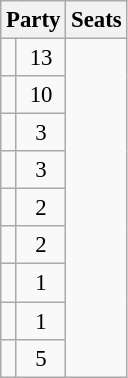<table class="wikitable" style="font-size: 95%;">
<tr>
<th colspan=2>Party</th>
<th>Seats</th>
</tr>
<tr>
<td></td>
<td align="center">13</td>
</tr>
<tr>
<td></td>
<td align="center">10</td>
</tr>
<tr>
<td></td>
<td align="center">3</td>
</tr>
<tr>
<td></td>
<td align="center">3</td>
</tr>
<tr>
<td></td>
<td align="center">2</td>
</tr>
<tr>
<td></td>
<td align="center">2</td>
</tr>
<tr>
<td></td>
<td align="center">1</td>
</tr>
<tr>
<td></td>
<td align="center">1</td>
</tr>
<tr>
<td></td>
<td align="center">5</td>
</tr>
</table>
